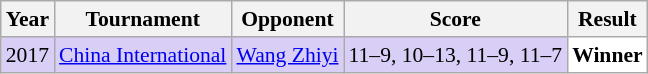<table class="sortable wikitable" style="font-size: 90%;">
<tr>
<th>Year</th>
<th>Tournament</th>
<th>Opponent</th>
<th>Score</th>
<th>Result</th>
</tr>
<tr style="background:#D8CEF6">
<td align="center">2017</td>
<td align="left"><a href='#'>China International</a></td>
<td align="left"> <a href='#'>Wang Zhiyi</a></td>
<td align="left">11–9, 10–13, 11–9, 11–7</td>
<td style="text-align:left; background:white"> <strong>Winner</strong></td>
</tr>
</table>
